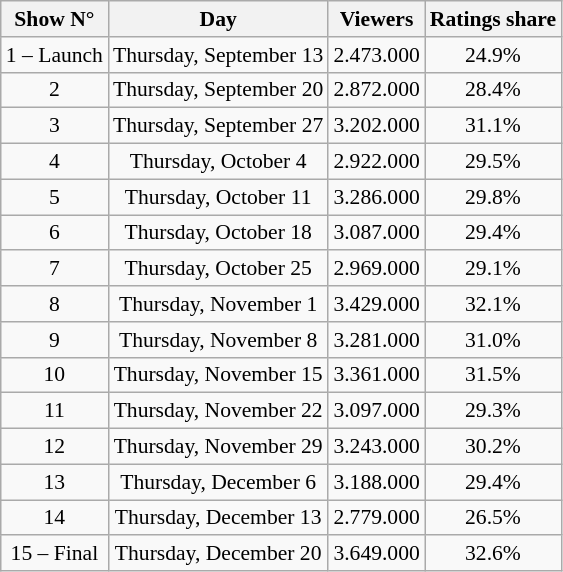<table class="wikitable sortable centre" style="text-align:center; font-size:90%">
<tr>
<th>Show N°</th>
<th>Day</th>
<th>Viewers</th>
<th>Ratings share</th>
</tr>
<tr>
<td>1 – Launch</td>
<td>Thursday, September 13</td>
<td>2.473.000</td>
<td>24.9%</td>
</tr>
<tr>
<td>2</td>
<td>Thursday, September 20</td>
<td>2.872.000</td>
<td>28.4%</td>
</tr>
<tr>
<td>3</td>
<td>Thursday, September 27</td>
<td>3.202.000</td>
<td>31.1%</td>
</tr>
<tr>
<td>4</td>
<td>Thursday, October 4</td>
<td>2.922.000</td>
<td>29.5%</td>
</tr>
<tr>
<td>5</td>
<td>Thursday, October 11</td>
<td>3.286.000</td>
<td>29.8%</td>
</tr>
<tr>
<td>6</td>
<td>Thursday, October 18</td>
<td>3.087.000</td>
<td>29.4%</td>
</tr>
<tr>
<td>7</td>
<td>Thursday, October 25</td>
<td>2.969.000</td>
<td>29.1%</td>
</tr>
<tr>
<td>8</td>
<td>Thursday, November 1</td>
<td>3.429.000</td>
<td>32.1%</td>
</tr>
<tr>
<td>9</td>
<td>Thursday, November 8</td>
<td>3.281.000</td>
<td>31.0%</td>
</tr>
<tr>
<td>10</td>
<td>Thursday, November 15</td>
<td>3.361.000</td>
<td>31.5%</td>
</tr>
<tr>
<td>11</td>
<td>Thursday, November 22</td>
<td>3.097.000</td>
<td>29.3%</td>
</tr>
<tr>
<td>12</td>
<td>Thursday, November 29</td>
<td>3.243.000</td>
<td>30.2%</td>
</tr>
<tr>
<td>13</td>
<td>Thursday, December 6</td>
<td>3.188.000</td>
<td>29.4%</td>
</tr>
<tr>
<td>14</td>
<td>Thursday, December 13</td>
<td>2.779.000</td>
<td>26.5%</td>
</tr>
<tr>
<td>15 – Final</td>
<td>Thursday, December 20</td>
<td>3.649.000</td>
<td>32.6%</td>
</tr>
</table>
